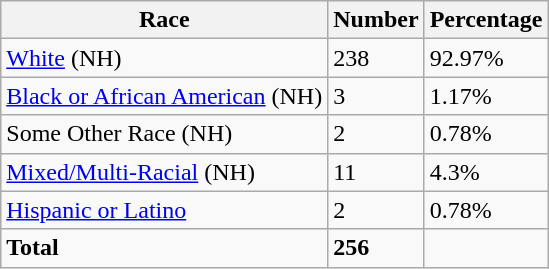<table class="wikitable">
<tr>
<th>Race</th>
<th>Number</th>
<th>Percentage</th>
</tr>
<tr>
<td><a href='#'>White</a> (NH)</td>
<td>238</td>
<td>92.97%</td>
</tr>
<tr>
<td><a href='#'>Black or African American</a> (NH)</td>
<td>3</td>
<td>1.17%</td>
</tr>
<tr>
<td>Some Other Race (NH)</td>
<td>2</td>
<td>0.78%</td>
</tr>
<tr>
<td><a href='#'>Mixed/Multi-Racial</a> (NH)</td>
<td>11</td>
<td>4.3%</td>
</tr>
<tr>
<td><a href='#'>Hispanic or Latino</a></td>
<td>2</td>
<td>0.78%</td>
</tr>
<tr>
<td><strong>Total</strong></td>
<td><strong>256</strong></td>
<td></td>
</tr>
</table>
